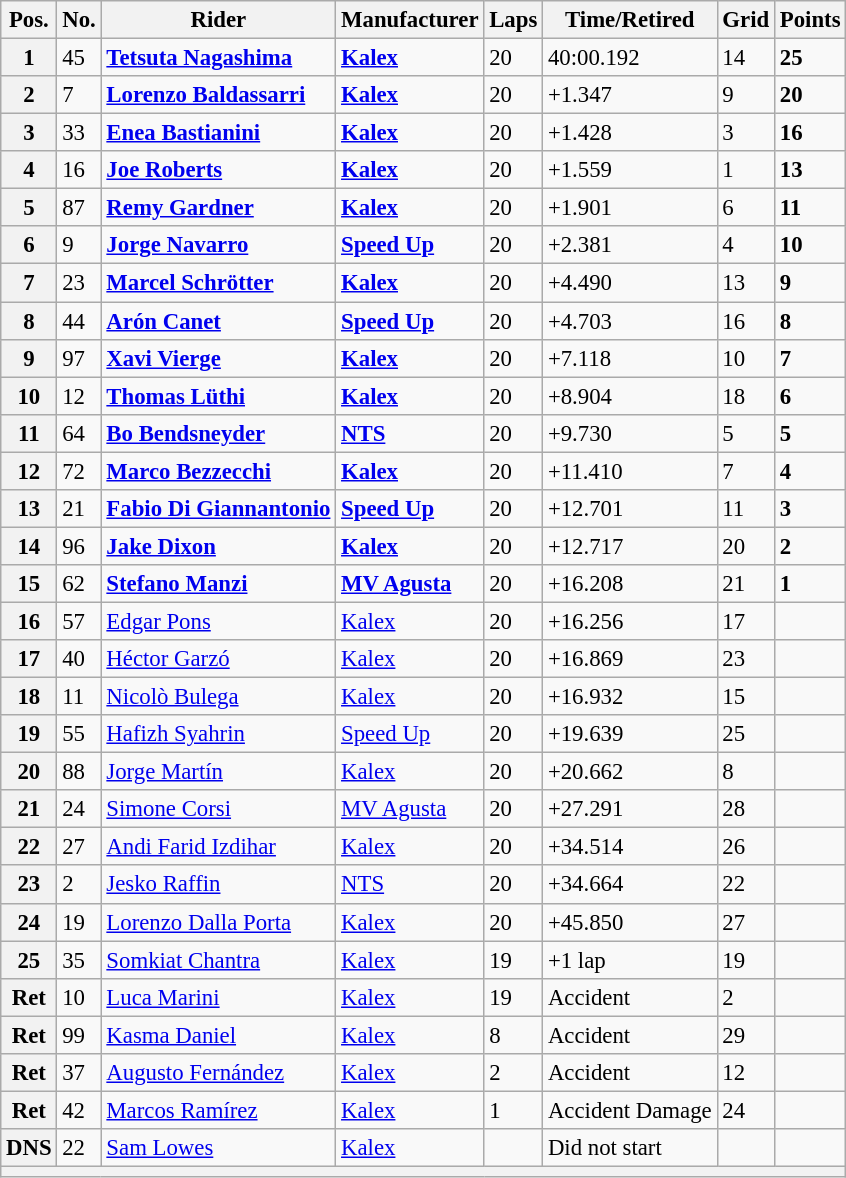<table class="wikitable" style="font-size: 95%;">
<tr>
<th>Pos.</th>
<th>No.</th>
<th>Rider</th>
<th>Manufacturer</th>
<th>Laps</th>
<th>Time/Retired</th>
<th>Grid</th>
<th>Points</th>
</tr>
<tr>
<th>1</th>
<td>45</td>
<td> <strong><a href='#'>Tetsuta Nagashima</a></strong></td>
<td><strong><a href='#'>Kalex</a></strong></td>
<td>20</td>
<td>40:00.192</td>
<td>14</td>
<td><strong>25</strong></td>
</tr>
<tr>
<th>2</th>
<td>7</td>
<td> <strong><a href='#'>Lorenzo Baldassarri</a></strong></td>
<td><strong><a href='#'>Kalex</a></strong></td>
<td>20</td>
<td>+1.347</td>
<td>9</td>
<td><strong>20</strong></td>
</tr>
<tr>
<th>3</th>
<td>33</td>
<td> <strong><a href='#'>Enea Bastianini</a></strong></td>
<td><strong><a href='#'>Kalex</a></strong></td>
<td>20</td>
<td>+1.428</td>
<td>3</td>
<td><strong>16</strong></td>
</tr>
<tr>
<th>4</th>
<td>16</td>
<td> <strong><a href='#'>Joe Roberts</a></strong></td>
<td><strong><a href='#'>Kalex</a></strong></td>
<td>20</td>
<td>+1.559</td>
<td>1</td>
<td><strong>13</strong></td>
</tr>
<tr>
<th>5</th>
<td>87</td>
<td> <strong><a href='#'>Remy Gardner</a></strong></td>
<td><strong><a href='#'>Kalex</a></strong></td>
<td>20</td>
<td>+1.901</td>
<td>6</td>
<td><strong>11</strong></td>
</tr>
<tr>
<th>6</th>
<td>9</td>
<td> <strong><a href='#'>Jorge Navarro</a></strong></td>
<td><strong><a href='#'>Speed Up</a></strong></td>
<td>20</td>
<td>+2.381</td>
<td>4</td>
<td><strong>10</strong></td>
</tr>
<tr>
<th>7</th>
<td>23</td>
<td> <strong><a href='#'>Marcel Schrötter</a></strong></td>
<td><strong><a href='#'>Kalex</a></strong></td>
<td>20</td>
<td>+4.490</td>
<td>13</td>
<td><strong>9</strong></td>
</tr>
<tr>
<th>8</th>
<td>44</td>
<td> <strong><a href='#'>Arón Canet</a></strong></td>
<td><strong><a href='#'>Speed Up</a></strong></td>
<td>20</td>
<td>+4.703</td>
<td>16</td>
<td><strong>8</strong></td>
</tr>
<tr>
<th>9</th>
<td>97</td>
<td> <strong><a href='#'>Xavi Vierge</a></strong></td>
<td><strong><a href='#'>Kalex</a></strong></td>
<td>20</td>
<td>+7.118</td>
<td>10</td>
<td><strong>7</strong></td>
</tr>
<tr>
<th>10</th>
<td>12</td>
<td> <strong><a href='#'>Thomas Lüthi</a></strong></td>
<td><strong><a href='#'>Kalex</a></strong></td>
<td>20</td>
<td>+8.904</td>
<td>18</td>
<td><strong>6</strong></td>
</tr>
<tr>
<th>11</th>
<td>64</td>
<td> <strong><a href='#'>Bo Bendsneyder</a></strong></td>
<td><strong><a href='#'>NTS</a></strong></td>
<td>20</td>
<td>+9.730</td>
<td>5</td>
<td><strong>5</strong></td>
</tr>
<tr>
<th>12</th>
<td>72</td>
<td> <strong><a href='#'>Marco Bezzecchi</a></strong></td>
<td><strong><a href='#'>Kalex</a></strong></td>
<td>20</td>
<td>+11.410</td>
<td>7</td>
<td><strong>4</strong></td>
</tr>
<tr>
<th>13</th>
<td>21</td>
<td> <strong><a href='#'>Fabio Di Giannantonio</a></strong></td>
<td><strong><a href='#'>Speed Up</a></strong></td>
<td>20</td>
<td>+12.701</td>
<td>11</td>
<td><strong>3</strong></td>
</tr>
<tr>
<th>14</th>
<td>96</td>
<td> <strong><a href='#'>Jake Dixon</a></strong></td>
<td><strong><a href='#'>Kalex</a></strong></td>
<td>20</td>
<td>+12.717</td>
<td>20</td>
<td><strong>2</strong></td>
</tr>
<tr>
<th>15</th>
<td>62</td>
<td> <strong><a href='#'>Stefano Manzi</a></strong></td>
<td><strong><a href='#'>MV Agusta</a></strong></td>
<td>20</td>
<td>+16.208</td>
<td>21</td>
<td><strong>1</strong></td>
</tr>
<tr>
<th>16</th>
<td>57</td>
<td> <a href='#'>Edgar Pons</a></td>
<td><a href='#'>Kalex</a></td>
<td>20</td>
<td>+16.256</td>
<td>17</td>
<td></td>
</tr>
<tr>
<th>17</th>
<td>40</td>
<td> <a href='#'>Héctor Garzó</a></td>
<td><a href='#'>Kalex</a></td>
<td>20</td>
<td>+16.869</td>
<td>23</td>
<td></td>
</tr>
<tr>
<th>18</th>
<td>11</td>
<td> <a href='#'>Nicolò Bulega</a></td>
<td><a href='#'>Kalex</a></td>
<td>20</td>
<td>+16.932</td>
<td>15</td>
<td></td>
</tr>
<tr>
<th>19</th>
<td>55</td>
<td> <a href='#'>Hafizh Syahrin</a></td>
<td><a href='#'>Speed Up</a></td>
<td>20</td>
<td>+19.639</td>
<td>25</td>
<td></td>
</tr>
<tr>
<th>20</th>
<td>88</td>
<td> <a href='#'>Jorge Martín</a></td>
<td><a href='#'>Kalex</a></td>
<td>20</td>
<td>+20.662</td>
<td>8</td>
<td></td>
</tr>
<tr>
<th>21</th>
<td>24</td>
<td> <a href='#'>Simone Corsi</a></td>
<td><a href='#'>MV Agusta</a></td>
<td>20</td>
<td>+27.291</td>
<td>28</td>
<td></td>
</tr>
<tr>
<th>22</th>
<td>27</td>
<td> <a href='#'>Andi Farid Izdihar</a></td>
<td><a href='#'>Kalex</a></td>
<td>20</td>
<td>+34.514</td>
<td>26</td>
<td></td>
</tr>
<tr>
<th>23</th>
<td>2</td>
<td> <a href='#'>Jesko Raffin</a></td>
<td><a href='#'>NTS</a></td>
<td>20</td>
<td>+34.664</td>
<td>22</td>
<td></td>
</tr>
<tr>
<th>24</th>
<td>19</td>
<td> <a href='#'>Lorenzo Dalla Porta</a></td>
<td><a href='#'>Kalex</a></td>
<td>20</td>
<td>+45.850</td>
<td>27</td>
<td></td>
</tr>
<tr>
<th>25</th>
<td>35</td>
<td> <a href='#'>Somkiat Chantra</a></td>
<td><a href='#'>Kalex</a></td>
<td>19</td>
<td>+1 lap</td>
<td>19</td>
<td></td>
</tr>
<tr>
<th>Ret</th>
<td>10</td>
<td> <a href='#'>Luca Marini</a></td>
<td><a href='#'>Kalex</a></td>
<td>19</td>
<td>Accident</td>
<td>2</td>
<td></td>
</tr>
<tr>
<th>Ret</th>
<td>99</td>
<td> <a href='#'>Kasma Daniel</a></td>
<td><a href='#'>Kalex</a></td>
<td>8</td>
<td>Accident</td>
<td>29</td>
<td></td>
</tr>
<tr>
<th>Ret</th>
<td>37</td>
<td> <a href='#'>Augusto Fernández</a></td>
<td><a href='#'>Kalex</a></td>
<td>2</td>
<td>Accident</td>
<td>12</td>
<td></td>
</tr>
<tr>
<th>Ret</th>
<td>42</td>
<td> <a href='#'>Marcos Ramírez</a></td>
<td><a href='#'>Kalex</a></td>
<td>1</td>
<td>Accident Damage</td>
<td>24</td>
<td></td>
</tr>
<tr>
<th>DNS</th>
<td>22</td>
<td> <a href='#'>Sam Lowes</a></td>
<td><a href='#'>Kalex</a></td>
<td></td>
<td>Did not start</td>
<td></td>
<td></td>
</tr>
<tr>
<th colspan=8></th>
</tr>
</table>
